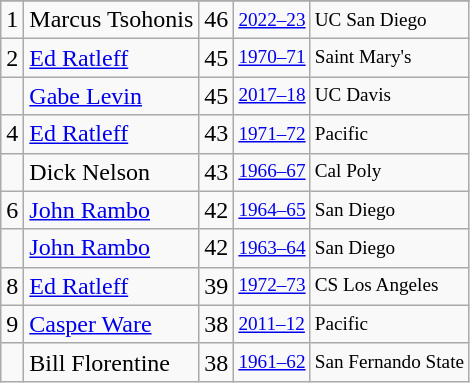<table class="wikitable">
<tr>
</tr>
<tr>
<td>1</td>
<td>Marcus Tsohonis</td>
<td>46</td>
<td style="font-size:80%;"><a href='#'>2022–23</a></td>
<td style="font-size:80%;">UC San Diego</td>
</tr>
<tr>
<td>2</td>
<td><a href='#'>Ed Ratleff</a></td>
<td>45</td>
<td style="font-size:80%;"><a href='#'>1970–71</a></td>
<td style="font-size:80%;">Saint Mary's</td>
</tr>
<tr>
<td></td>
<td><a href='#'>Gabe Levin</a></td>
<td>45</td>
<td style="font-size:80%;"><a href='#'>2017–18</a></td>
<td style="font-size:80%;">UC Davis</td>
</tr>
<tr>
<td>4</td>
<td><a href='#'>Ed Ratleff</a></td>
<td>43</td>
<td style="font-size:80%;"><a href='#'>1971–72</a></td>
<td style="font-size:80%;">Pacific</td>
</tr>
<tr>
<td></td>
<td>Dick Nelson</td>
<td>43</td>
<td style="font-size:80%;"><a href='#'>1966–67</a></td>
<td style="font-size:80%;">Cal Poly</td>
</tr>
<tr>
<td>6</td>
<td><a href='#'>John Rambo</a></td>
<td>42</td>
<td style="font-size:80%;"><a href='#'>1964–65</a></td>
<td style="font-size:80%;">San Diego</td>
</tr>
<tr>
<td></td>
<td><a href='#'>John Rambo</a></td>
<td>42</td>
<td style="font-size:80%;"><a href='#'>1963–64</a></td>
<td style="font-size:80%;">San Diego</td>
</tr>
<tr>
<td>8</td>
<td><a href='#'>Ed Ratleff</a></td>
<td>39</td>
<td style="font-size:80%;"><a href='#'>1972–73</a></td>
<td style="font-size:80%;">CS Los Angeles</td>
</tr>
<tr>
<td>9</td>
<td><a href='#'>Casper Ware</a></td>
<td>38</td>
<td style="font-size:80%;"><a href='#'>2011–12</a></td>
<td style="font-size:80%;">Pacific</td>
</tr>
<tr>
<td></td>
<td>Bill Florentine</td>
<td>38</td>
<td style="font-size:80%;"><a href='#'>1961–62</a></td>
<td style="font-size:80%;">San Fernando State</td>
</tr>
</table>
